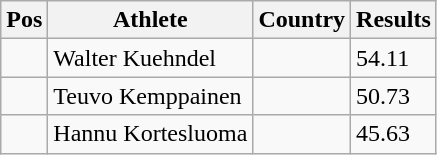<table class="wikitable">
<tr>
<th>Pos</th>
<th>Athlete</th>
<th>Country</th>
<th>Results</th>
</tr>
<tr>
<td align="center"></td>
<td>Walter Kuehndel</td>
<td></td>
<td>54.11</td>
</tr>
<tr>
<td align="center"></td>
<td>Teuvo Kemppainen</td>
<td></td>
<td>50.73</td>
</tr>
<tr>
<td align="center"></td>
<td>Hannu Kortesluoma</td>
<td></td>
<td>45.63</td>
</tr>
</table>
